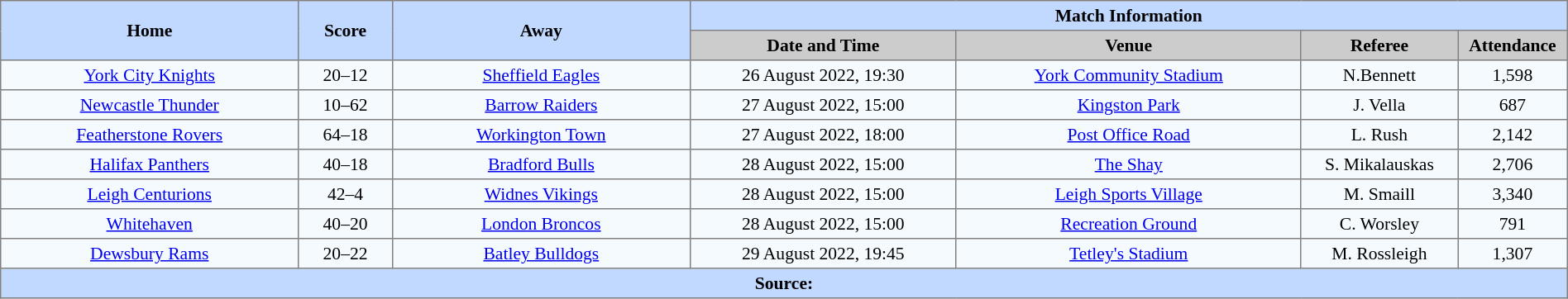<table border=1 style="border-collapse:collapse; font-size:90%; text-align:center;" cellpadding=3 cellspacing=0 width=100%>
<tr style="background:#c1d8ff;">
<th scope="col" rowspan=2 width=19%>Home</th>
<th scope="col" rowspan=2 width=6%>Score</th>
<th scope="col" rowspan=2 width=19%>Away</th>
<th colspan=4>Match Information</th>
</tr>
<tr style="background:#cccccc;">
<th scope="col" width=17%>Date and Time</th>
<th scope="col" width=22%>Venue</th>
<th scope="col" width=10%>Referee</th>
<th scope="col" width=7%>Attendance</th>
</tr>
<tr style="background:#f5faff;">
<td> <a href='#'>York City Knights</a></td>
<td>20–12</td>
<td> <a href='#'>Sheffield Eagles</a></td>
<td>26 August 2022, 19:30</td>
<td><a href='#'>York Community Stadium</a></td>
<td>N.Bennett</td>
<td>1,598</td>
</tr>
<tr style="background:#f5faff;">
<td> <a href='#'>Newcastle Thunder</a></td>
<td>10–62</td>
<td> <a href='#'>Barrow Raiders</a></td>
<td>27 August 2022, 15:00</td>
<td><a href='#'>Kingston Park</a></td>
<td>J. Vella</td>
<td>687</td>
</tr>
<tr style="background:#f5faff;">
<td> <a href='#'>Featherstone Rovers</a></td>
<td>64–18</td>
<td> <a href='#'>Workington Town</a></td>
<td>27 August 2022, 18:00</td>
<td><a href='#'>Post Office Road</a></td>
<td>L. Rush</td>
<td>2,142</td>
</tr>
<tr style="background:#f5faff;">
<td> <a href='#'>Halifax Panthers</a></td>
<td>40–18</td>
<td> <a href='#'>Bradford Bulls</a></td>
<td>28 August 2022, 15:00</td>
<td><a href='#'>The Shay</a></td>
<td>S. Mikalauskas</td>
<td>2,706</td>
</tr>
<tr style="background:#f5faff;">
<td> <a href='#'>Leigh Centurions</a></td>
<td>42–4</td>
<td> <a href='#'>Widnes Vikings</a></td>
<td>28 August 2022, 15:00</td>
<td><a href='#'>Leigh Sports Village</a></td>
<td>M. Smaill</td>
<td>3,340</td>
</tr>
<tr style="background:#f5faff;">
<td> <a href='#'>Whitehaven</a></td>
<td>40–20</td>
<td> <a href='#'>London Broncos</a></td>
<td>28 August 2022, 15:00</td>
<td><a href='#'>Recreation Ground</a></td>
<td>C. Worsley</td>
<td>791</td>
</tr>
<tr style="background:#f5faff;">
<td> <a href='#'>Dewsbury Rams</a></td>
<td>20–22</td>
<td> <a href='#'>Batley Bulldogs</a></td>
<td>29 August 2022, 19:45</td>
<td><a href='#'>Tetley's Stadium</a></td>
<td>M. Rossleigh</td>
<td>1,307</td>
</tr>
<tr style="background:#c1d8ff;">
<th colspan=7>Source:</th>
</tr>
</table>
